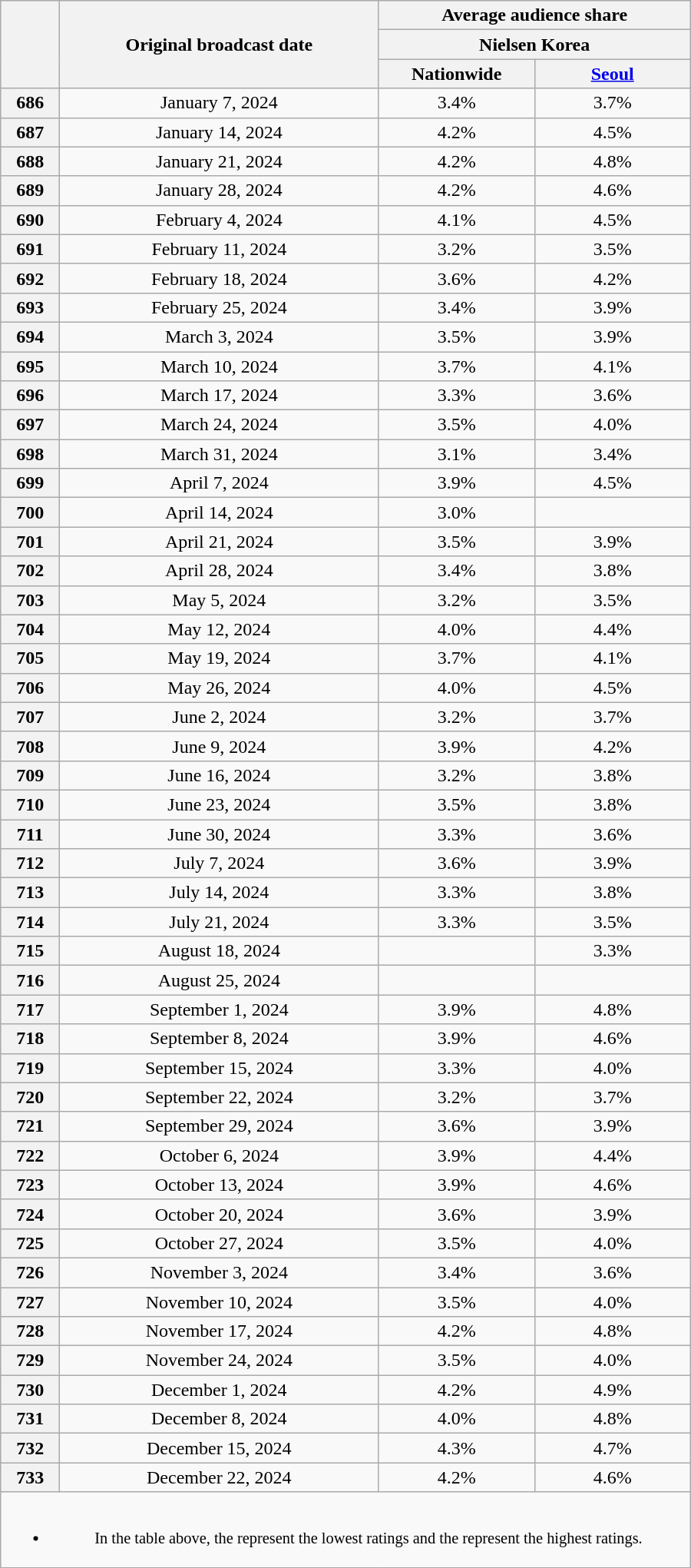<table class="wikitable sortable" style="margin-left:auto; margin-right:auto; width:600px; text-align:center">
<tr>
<th scope="col" rowspan="3"></th>
<th scope="col" rowspan="3">Original broadcast date</th>
<th scope="col" colspan="2">Average audience share</th>
</tr>
<tr>
<th scope="col" colspan="2">Nielsen Korea</th>
</tr>
<tr>
<th scope="col" style="width:8em">Nationwide</th>
<th scope="col" style="width:8em"><a href='#'>Seoul</a></th>
</tr>
<tr>
<th scope="col">686</th>
<td>January 7, 2024</td>
<td>3.4% </td>
<td>3.7% </td>
</tr>
<tr>
<th scope="col">687</th>
<td>January 14, 2024</td>
<td>4.2% </td>
<td>4.5% </td>
</tr>
<tr>
<th scope="col">688</th>
<td>January 21, 2024</td>
<td>4.2% </td>
<td>4.8% </td>
</tr>
<tr>
<th scope="col">689</th>
<td>January 28, 2024</td>
<td>4.2% </td>
<td>4.6% </td>
</tr>
<tr>
<th scope="col">690</th>
<td>February 4, 2024</td>
<td>4.1% </td>
<td>4.5% </td>
</tr>
<tr>
<th scope="col">691</th>
<td>February 11, 2024</td>
<td>3.2% </td>
<td>3.5% </td>
</tr>
<tr>
<th scope="col">692</th>
<td>February 18, 2024</td>
<td>3.6% </td>
<td>4.2% </td>
</tr>
<tr>
<th scope="col">693</th>
<td>February 25, 2024</td>
<td>3.4% </td>
<td>3.9% </td>
</tr>
<tr>
<th scope="col">694</th>
<td>March 3, 2024</td>
<td>3.5% </td>
<td>3.9% </td>
</tr>
<tr>
<th scope="col">695</th>
<td>March 10, 2024</td>
<td>3.7% </td>
<td>4.1% </td>
</tr>
<tr>
<th scope="col">696</th>
<td>March 17, 2024</td>
<td>3.3% </td>
<td>3.6% </td>
</tr>
<tr>
<th scope="col">697</th>
<td>March 24, 2024</td>
<td>3.5% </td>
<td>4.0% </td>
</tr>
<tr>
<th scope="col">698</th>
<td>March 31, 2024</td>
<td>3.1% </td>
<td>3.4% </td>
</tr>
<tr>
<th scope="col">699</th>
<td>April 7, 2024</td>
<td>3.9% </td>
<td>4.5% </td>
</tr>
<tr>
<th scope="col">700</th>
<td>April 14, 2024</td>
<td>3.0% </td>
<td><strong></strong> </td>
</tr>
<tr>
<th scope="col">701</th>
<td>April 21, 2024</td>
<td>3.5% </td>
<td>3.9% </td>
</tr>
<tr>
<th scope="col">702</th>
<td>April 28, 2024</td>
<td>3.4% </td>
<td>3.8% </td>
</tr>
<tr>
<th scope="col">703</th>
<td>May 5, 2024</td>
<td>3.2% </td>
<td>3.5% </td>
</tr>
<tr>
<th scope="col">704</th>
<td>May 12, 2024</td>
<td>4.0% </td>
<td>4.4% </td>
</tr>
<tr>
<th scope="col">705</th>
<td>May 19, 2024</td>
<td>3.7% </td>
<td>4.1% </td>
</tr>
<tr>
<th scope="col">706</th>
<td>May 26, 2024</td>
<td>4.0% </td>
<td>4.5% </td>
</tr>
<tr>
<th scope="col">707</th>
<td>June 2, 2024</td>
<td>3.2% </td>
<td>3.7% </td>
</tr>
<tr>
<th scope="col">708</th>
<td>June 9, 2024</td>
<td>3.9% </td>
<td>4.2% </td>
</tr>
<tr>
<th scope="col">709</th>
<td>June 16, 2024</td>
<td>3.2% </td>
<td>3.8% </td>
</tr>
<tr>
<th scope="col">710</th>
<td>June 23, 2024</td>
<td>3.5% </td>
<td>3.8% </td>
</tr>
<tr>
<th scope="col">711</th>
<td>June 30, 2024</td>
<td>3.3% </td>
<td>3.6% </td>
</tr>
<tr>
<th scope="col">712</th>
<td>July 7, 2024</td>
<td>3.6% </td>
<td>3.9% </td>
</tr>
<tr>
<th scope="col">713</th>
<td>July 14, 2024</td>
<td>3.3% </td>
<td>3.8% </td>
</tr>
<tr>
<th scope="col">714</th>
<td>July 21, 2024</td>
<td>3.3% </td>
<td>3.5% </td>
</tr>
<tr>
<th scope="col">715</th>
<td>August 18, 2024</td>
<td><strong></strong> </td>
<td>3.3% </td>
</tr>
<tr>
<th scope="col">716</th>
<td>August 25, 2024</td>
<td><strong></strong> </td>
<td><strong></strong> </td>
</tr>
<tr>
<th scope="col">717</th>
<td>September 1, 2024</td>
<td>3.9% </td>
<td>4.8% </td>
</tr>
<tr>
<th scope="col">718</th>
<td>September 8, 2024</td>
<td>3.9% </td>
<td>4.6% </td>
</tr>
<tr>
<th scope="col">719</th>
<td>September 15, 2024</td>
<td>3.3% </td>
<td>4.0% </td>
</tr>
<tr>
<th scope="col">720</th>
<td>September 22, 2024</td>
<td>3.2% </td>
<td>3.7% </td>
</tr>
<tr>
<th scope="col">721</th>
<td>September 29, 2024</td>
<td>3.6% </td>
<td>3.9% </td>
</tr>
<tr>
<th scope="col">722</th>
<td>October 6, 2024</td>
<td>3.9% </td>
<td>4.4% </td>
</tr>
<tr>
<th scope="col">723</th>
<td>October 13, 2024</td>
<td>3.9% </td>
<td>4.6% </td>
</tr>
<tr>
<th scope="col">724</th>
<td>October 20, 2024</td>
<td>3.6% </td>
<td>3.9% </td>
</tr>
<tr>
<th scope="col">725</th>
<td>October 27, 2024</td>
<td>3.5% </td>
<td>4.0% </td>
</tr>
<tr>
<th scope="col">726</th>
<td>November 3, 2024</td>
<td>3.4% </td>
<td>3.6% </td>
</tr>
<tr>
<th scope="col">727</th>
<td>November 10, 2024</td>
<td>3.5% </td>
<td>4.0% </td>
</tr>
<tr>
<th scope="col">728</th>
<td>November 17, 2024</td>
<td>4.2% </td>
<td>4.8% </td>
</tr>
<tr>
<th scope="col">729</th>
<td>November 24, 2024</td>
<td>3.5% </td>
<td>4.0% </td>
</tr>
<tr>
<th scope="col">730</th>
<td>December 1, 2024</td>
<td>4.2% </td>
<td>4.9% </td>
</tr>
<tr>
<th scope="col">731</th>
<td>December 8, 2024</td>
<td>4.0% </td>
<td>4.8% </td>
</tr>
<tr>
<th scope="col">732</th>
<td>December 15, 2024</td>
<td>4.3% </td>
<td>4.7% </td>
</tr>
<tr>
<th scope="col">733</th>
<td>December 22, 2024</td>
<td>4.2% </td>
<td>4.6% </td>
</tr>
<tr>
<td colspan="5" style="font-size:85%"><br><ul><li>In the table above, the <strong></strong> represent the lowest ratings and the <strong></strong> represent the highest ratings.</li></ul></td>
</tr>
</table>
